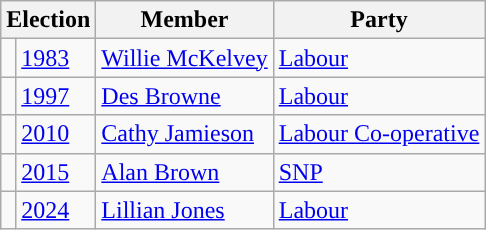<table class="wikitable">
<tr>
<th colspan="2">Election</th>
<th>Member</th>
<th>Party</th>
</tr>
<tr>
<td style="color:inherit;background-color: "></td>
<td><a href='#'>1983</a></td>
<td><a href='#'>Willie McKelvey</a></td>
<td><a href='#'>Labour</a></td>
</tr>
<tr>
<td style="color:inherit;background-color: "></td>
<td><a href='#'>1997</a></td>
<td><a href='#'>Des Browne</a></td>
<td><a href='#'>Labour</a></td>
</tr>
<tr>
<td style="color:inherit;background-color: "></td>
<td><a href='#'>2010</a></td>
<td><a href='#'>Cathy Jamieson</a></td>
<td><a href='#'>Labour Co-operative</a></td>
</tr>
<tr>
<td style="color:inherit;background-color: "></td>
<td><a href='#'>2015</a></td>
<td><a href='#'>Alan Brown</a></td>
<td><a href='#'>SNP</a></td>
</tr>
<tr>
<td style="color:inherit;background-color: "></td>
<td><a href='#'>2024</a></td>
<td><a href='#'>Lillian Jones</a></td>
<td><a href='#'>Labour</a></td>
</tr>
</table>
